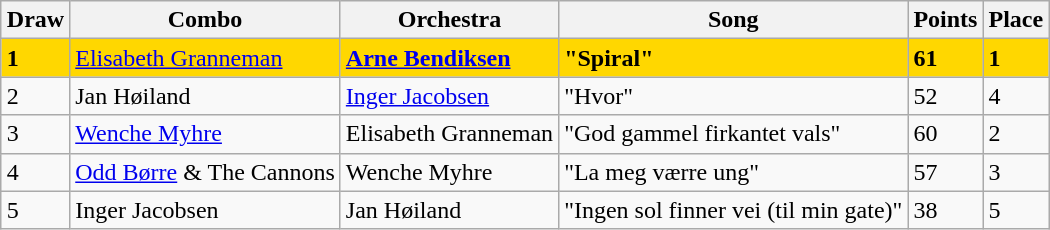<table class="sortable wikitable" style="margin: 1em auto 1em auto">
<tr>
<th>Draw</th>
<th>Combo</th>
<th>Orchestra</th>
<th>Song</th>
<th>Points</th>
<th>Place</th>
</tr>
<tr bgcolor="#FFD700">
<td><strong>1</strong></td>
<td><a href='#'>Elisabeth Granneman</a></td>
<td><strong><a href='#'>Arne Bendiksen</a></strong></td>
<td><strong>"Spiral"</strong></td>
<td><strong>61</strong></td>
<td><strong>1</strong></td>
</tr>
<tr>
<td>2</td>
<td>Jan Høiland</td>
<td><a href='#'>Inger Jacobsen</a></td>
<td>"Hvor"</td>
<td>52</td>
<td>4</td>
</tr>
<tr>
<td>3</td>
<td><a href='#'>Wenche Myhre</a></td>
<td>Elisabeth Granneman</td>
<td>"God gammel firkantet vals"</td>
<td>60</td>
<td>2</td>
</tr>
<tr>
<td>4</td>
<td><a href='#'>Odd Børre</a> & The Cannons</td>
<td>Wenche Myhre</td>
<td>"La meg værre ung"</td>
<td>57</td>
<td>3</td>
</tr>
<tr>
<td>5</td>
<td>Inger Jacobsen</td>
<td>Jan Høiland</td>
<td>"Ingen sol finner vei (til min gate)"</td>
<td>38</td>
<td>5</td>
</tr>
</table>
